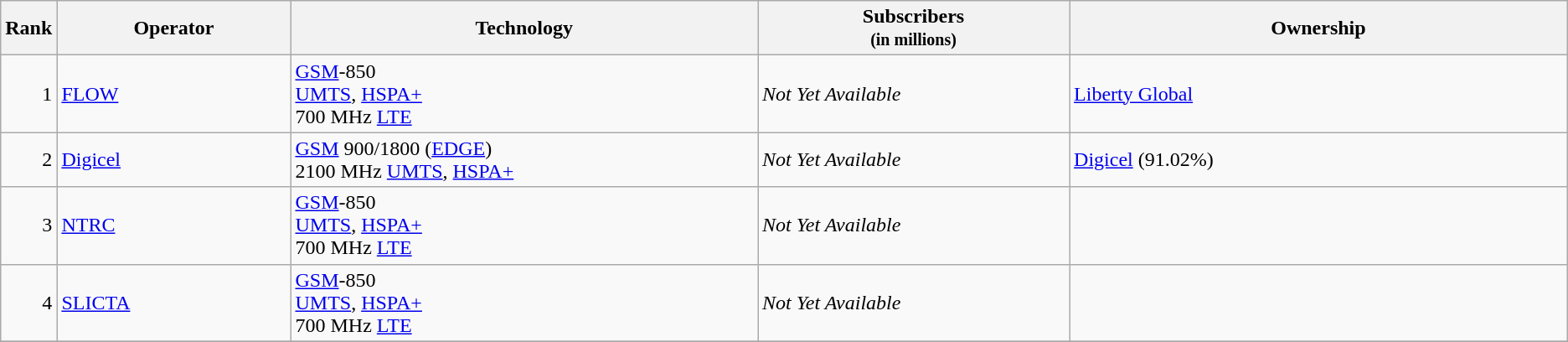<table class="wikitable">
<tr>
<th style="width:3%;">Rank</th>
<th style="width:15%;">Operator</th>
<th style="width:30%;">Technology</th>
<th style="width:20%;">Subscribers<br><small>(in millions)</small></th>
<th style="width:32%;">Ownership</th>
</tr>
<tr>
<td align=right>1</td>
<td><a href='#'>FLOW</a></td>
<td><a href='#'>GSM</a>-850<br><a href='#'>UMTS</a>, <a href='#'>HSPA+</a><br>700 MHz <a href='#'>LTE</a></td>
<td><em>Not Yet Available</em></td>
<td><a href='#'>Liberty Global</a></td>
</tr>
<tr>
<td align=right>2</td>
<td><a href='#'>Digicel</a></td>
<td><a href='#'>GSM</a> 900/1800 (<a href='#'>EDGE</a>)<br>2100 MHz <a href='#'>UMTS</a>, <a href='#'>HSPA+</a></td>
<td><em>Not Yet Available</em></td>
<td><a href='#'>Digicel</a> (91.02%)</td>
</tr>
<tr>
<td align=right>3</td>
<td><a href='#'>NTRC</a></td>
<td><a href='#'>GSM</a>-850<br><a href='#'>UMTS</a>, <a href='#'>HSPA+</a><br>700 MHz <a href='#'>LTE</a></td>
<td><em>Not Yet Available</em></td>
<td></td>
</tr>
<tr>
<td align=right>4</td>
<td><a href='#'>SLICTA</a></td>
<td><a href='#'>GSM</a>-850<br><a href='#'>UMTS</a>, <a href='#'>HSPA+</a><br>700 MHz <a href='#'>LTE</a></td>
<td><em>Not Yet Available</em></td>
<td></td>
</tr>
<tr>
</tr>
</table>
